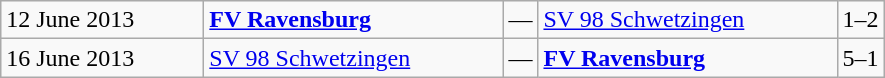<table class="wikitable">
<tr>
<td style="width: 8em;">12 June 2013</td>
<td style="width: 12em;"><strong><a href='#'>FV Ravensburg</a></strong></td>
<td style="text-align: center;">—</td>
<td style="width: 12em;"><a href='#'>SV 98 Schwetzingen</a></td>
<td>1–2</td>
</tr>
<tr>
<td>16 June 2013</td>
<td><a href='#'>SV 98 Schwetzingen</a></td>
<td style="text-align: center;">—</td>
<td><strong><a href='#'>FV Ravensburg</a></strong></td>
<td>5–1</td>
</tr>
</table>
